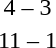<table style="text-align:center">
<tr>
<th width=200></th>
<th width=100></th>
<th width=200></th>
</tr>
<tr>
<td align=right><strong></strong></td>
<td>4 – 3</td>
<td align=left></td>
</tr>
<tr>
<td align=right><strong></strong></td>
<td>11 – 1</td>
<td align=left></td>
</tr>
</table>
